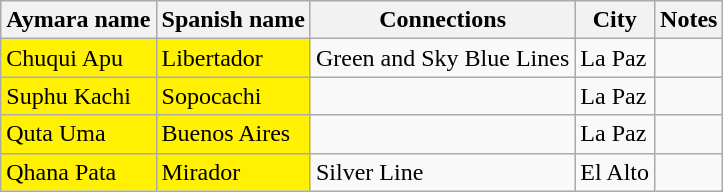<table class="wikitable">
<tr>
<th>Aymara name</th>
<th>Spanish name</th>
<th>Connections</th>
<th>City</th>
<th>Notes</th>
</tr>
<tr>
<td bgcolor="#FFF101" style="color:black;">Chuqui Apu</td>
<td bgcolor="#FFF101" style="color:black;">Libertador</td>
<td>Green and Sky Blue Lines</td>
<td>La Paz</td>
<td></td>
</tr>
<tr>
<td bgcolor="#FFF101" style="color:black;">Suphu Kachi</td>
<td bgcolor="#FFF101" style="color:black;">Sopocachi</td>
<td></td>
<td>La Paz</td>
<td></td>
</tr>
<tr>
<td bgcolor="#FFF101" style="color:black;">Quta Uma</td>
<td bgcolor="#FFF101" style="color:black;">Buenos Aires</td>
<td></td>
<td>La Paz</td>
<td></td>
</tr>
<tr>
<td bgcolor="#FFF101" style="color:black;">Qhana Pata</td>
<td bgcolor="#FFF101" style="color:black;">Mirador</td>
<td>Silver Line</td>
<td>El Alto</td>
<td></td>
</tr>
</table>
